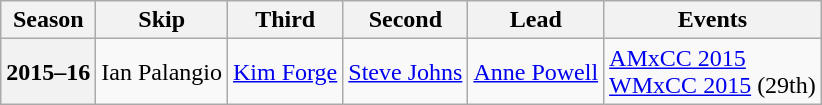<table class="wikitable">
<tr>
<th scope="col">Season</th>
<th scope="col">Skip</th>
<th scope="col">Third</th>
<th scope="col">Second</th>
<th scope="col">Lead</th>
<th scope="col">Events</th>
</tr>
<tr>
<th scope="row">2015–16</th>
<td>Ian Palangio</td>
<td><a href='#'>Kim Forge</a></td>
<td><a href='#'>Steve Johns</a></td>
<td><a href='#'>Anne Powell</a></td>
<td><a href='#'>AMxCC 2015</a> <br><a href='#'>WMxCC 2015</a> (29th)</td>
</tr>
</table>
